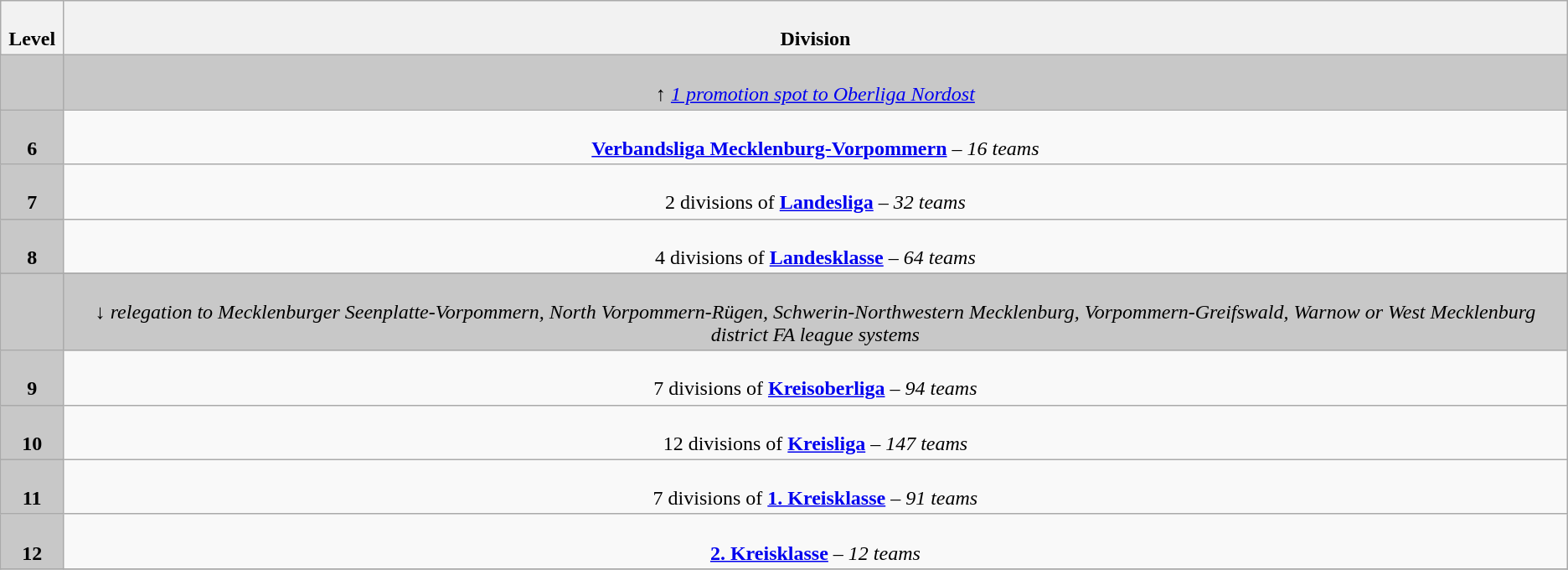<table class="wikitable" style="text-align:center">
<tr>
<th colspan="1" width="4%"><br>Level</th>
<th colspan="1"><br>Division</th>
</tr>
<tr style="background:#c8c8c8">
<td colspan="1"></td>
<td colspan="1"><br><em>↑ <a href='#'>1 promotion spot to Oberliga Nordost</a></em></td>
</tr>
<tr>
<td colspan="1" style="background:#c8c8c8"><br><strong>6</strong></td>
<td colspan="1"><br><strong><a href='#'>Verbandsliga Mecklenburg-Vorpommern</a></strong> – <em>16 teams</em></td>
</tr>
<tr>
<td colspan="1" style="background:#c8c8c8"><br><strong>7</strong></td>
<td colspan="1"><br>2 divisions of <strong><a href='#'>Landesliga</a></strong> – <em>32 teams</em></td>
</tr>
<tr>
<td colspan="1" style="background:#c8c8c8"><br><strong>8</strong></td>
<td colspan="1"><br>4 divisions of <strong><a href='#'>Landesklasse</a></strong> – <em>64 teams</em></td>
</tr>
<tr>
</tr>
<tr style="background:#c8c8c8">
<td colspan="1"></td>
<td colspan="1"><br><em>↓ relegation to Mecklenburger Seenplatte-Vorpommern, North Vorpommern-Rügen, Schwerin-Northwestern Mecklenburg, Vorpommern-Greifswald, Warnow or West Mecklenburg district FA league systems</em></td>
</tr>
<tr>
<td colspan="1" style="background:#c8c8c8"><br><strong>9</strong></td>
<td colspan="1"><br>7 divisions of <strong><a href='#'>Kreisoberliga</a></strong> – <em>94 teams</em></td>
</tr>
<tr>
<td colspan="1" style="background:#c8c8c8"><br><strong>10</strong></td>
<td colspan="1"><br>12 divisions of <strong><a href='#'>Kreisliga</a></strong> – <em>147 teams</em></td>
</tr>
<tr>
<td colspan="1" style="background:#c8c8c8"><br><strong>11</strong></td>
<td colspan="1"><br>7 divisions of <strong><a href='#'>1. Kreisklasse</a></strong> – <em>91 teams</em></td>
</tr>
<tr>
<td colspan="1" style="background:#c8c8c8"><br><strong>12</strong></td>
<td colspan="1"><br><strong><a href='#'>2. Kreisklasse</a></strong> – <em>12 teams</em></td>
</tr>
<tr>
</tr>
</table>
